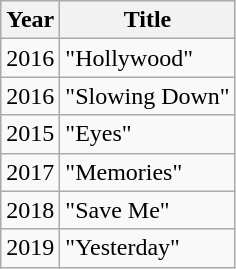<table class="wikitable">
<tr>
<th>Year</th>
<th>Title</th>
</tr>
<tr>
<td>2016</td>
<td>"Hollywood"</td>
</tr>
<tr>
<td>2016</td>
<td>"Slowing Down"</td>
</tr>
<tr>
<td>2015</td>
<td>"Eyes"</td>
</tr>
<tr>
<td>2017</td>
<td>"Memories"</td>
</tr>
<tr>
<td>2018</td>
<td>"Save Me"</td>
</tr>
<tr>
<td>2019</td>
<td>"Yesterday"</td>
</tr>
</table>
